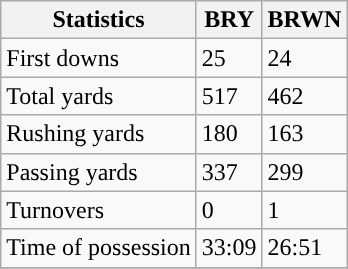<table class="wikitable" style="float: left;">
<tr>
<th>Statistics</th>
<th>BRY</th>
<th>BRWN</th>
</tr>
<tr>
<td>First downs</td>
<td>25</td>
<td>24</td>
</tr>
<tr>
<td>Total yards</td>
<td>517</td>
<td>462</td>
</tr>
<tr>
<td>Rushing yards</td>
<td>180</td>
<td>163</td>
</tr>
<tr>
<td>Passing yards</td>
<td>337</td>
<td>299</td>
</tr>
<tr>
<td>Turnovers</td>
<td>0</td>
<td>1</td>
</tr>
<tr>
<td>Time of possession</td>
<td>33:09</td>
<td>26:51</td>
</tr>
<tr>
</tr>
</table>
